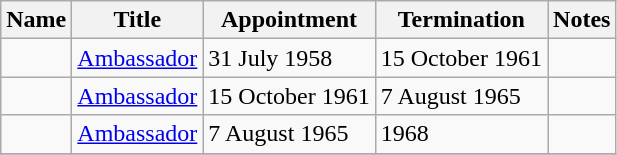<table class="wikitable">
<tr valign="middle">
<th>Name</th>
<th>Title</th>
<th>Appointment</th>
<th>Termination</th>
<th>Notes</th>
</tr>
<tr>
<td></td>
<td><a href='#'>Ambassador</a></td>
<td>31 July 1958</td>
<td>15 October 1961</td>
<td></td>
</tr>
<tr>
<td></td>
<td><a href='#'>Ambassador</a></td>
<td>15 October 1961</td>
<td>7 August 1965</td>
<td></td>
</tr>
<tr>
<td></td>
<td><a href='#'>Ambassador</a></td>
<td>7 August 1965</td>
<td>1968</td>
<td></td>
</tr>
<tr>
</tr>
</table>
